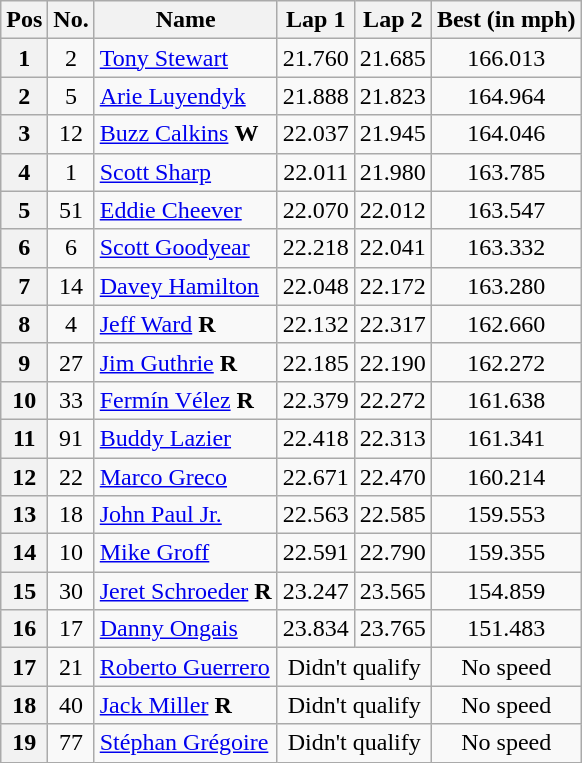<table class="wikitable sortable" " style="fontsize:95%">
<tr>
<th>Pos</th>
<th>No.</th>
<th>Name</th>
<th>Lap 1</th>
<th>Lap 2</th>
<th>Best (in mph)</th>
</tr>
<tr>
<th scope="row">1</th>
<td align=center>2</td>
<td> <a href='#'>Tony Stewart</a></td>
<td align="center">21.760</td>
<td align="center">21.685</td>
<td align="center">166.013</td>
</tr>
<tr>
<th scope="row">2</th>
<td align=center>5</td>
<td> <a href='#'>Arie Luyendyk</a></td>
<td align="center">21.888</td>
<td align="center">21.823</td>
<td align="center">164.964</td>
</tr>
<tr>
<th scope="row">3</th>
<td align=center>12</td>
<td> <a href='#'>Buzz Calkins</a> <strong><span>W</span></strong></td>
<td align="center">22.037</td>
<td align="center">21.945</td>
<td align="center">164.046</td>
</tr>
<tr>
<th scope="row">4</th>
<td align=center>1</td>
<td> <a href='#'>Scott Sharp</a></td>
<td align="center">22.011</td>
<td align="center">21.980</td>
<td align="center">163.785</td>
</tr>
<tr>
<th scope="row">5</th>
<td align=center>51</td>
<td> <a href='#'>Eddie Cheever</a></td>
<td align="center">22.070</td>
<td align="center">22.012</td>
<td align="center">163.547</td>
</tr>
<tr>
<th scope="row">6</th>
<td align=center>6</td>
<td> <a href='#'>Scott Goodyear</a></td>
<td align="center">22.218</td>
<td align="center">22.041</td>
<td align="center">163.332</td>
</tr>
<tr>
<th scope="row">7</th>
<td align=center>14</td>
<td> <a href='#'>Davey Hamilton</a></td>
<td align="center">22.048</td>
<td align="center">22.172</td>
<td align="center">163.280</td>
</tr>
<tr>
<th scope="row">8</th>
<td align=center>4</td>
<td> <a href='#'>Jeff Ward</a> <strong><span>R</span></strong></td>
<td align="center">22.132</td>
<td align="center">22.317</td>
<td align="center">162.660</td>
</tr>
<tr>
<th scope="row">9</th>
<td align=center>27</td>
<td> <a href='#'>Jim Guthrie</a> <strong><span>R</span></strong></td>
<td align="center">22.185</td>
<td align="center">22.190</td>
<td align="center">162.272</td>
</tr>
<tr>
<th scope="row">10</th>
<td align=center>33</td>
<td> <a href='#'>Fermín Vélez</a> <strong><span>R</span></strong></td>
<td align="center">22.379</td>
<td align="center">22.272</td>
<td align="center">161.638</td>
</tr>
<tr>
<th scope="row">11</th>
<td align=center>91</td>
<td> <a href='#'>Buddy Lazier</a></td>
<td align="center">22.418</td>
<td align="center">22.313</td>
<td align="center">161.341</td>
</tr>
<tr>
<th scope="row">12</th>
<td align=center>22</td>
<td> <a href='#'>Marco Greco</a></td>
<td align="center">22.671</td>
<td align="center">22.470</td>
<td align="center">160.214</td>
</tr>
<tr>
<th scope="row">13</th>
<td align=center>18</td>
<td> <a href='#'>John Paul Jr.</a></td>
<td align="center">22.563</td>
<td align="center">22.585</td>
<td align="center">159.553</td>
</tr>
<tr>
<th scope="row">14</th>
<td align=center>10</td>
<td> <a href='#'>Mike Groff</a></td>
<td align="center">22.591</td>
<td align="center">22.790</td>
<td align="center">159.355</td>
</tr>
<tr>
<th scope="row">15</th>
<td align=center>30</td>
<td> <a href='#'>Jeret Schroeder</a> <strong><span>R</span></strong></td>
<td align="center">23.247</td>
<td align="center">23.565</td>
<td align="center">154.859</td>
</tr>
<tr>
<th scope="row">16</th>
<td align=center>17</td>
<td> <a href='#'>Danny Ongais</a></td>
<td align="center">23.834</td>
<td align="center">23.765</td>
<td align="center">151.483</td>
</tr>
<tr>
<th scope="row">17</th>
<td align=center>21</td>
<td> <a href='#'>Roberto Guerrero</a></td>
<td colspan=2 align="center">Didn't qualify</td>
<td align="center">No speed</td>
</tr>
<tr>
<th scope="row">18</th>
<td align=center>40</td>
<td> <a href='#'>Jack Miller</a> <strong><span>R</span></strong></td>
<td colspan=2 align="center">Didn't qualify</td>
<td align="center">No speed</td>
</tr>
<tr>
<th scope="row">19</th>
<td align=center>77</td>
<td> <a href='#'>Stéphan Grégoire</a></td>
<td colspan=2 align="center">Didn't qualify</td>
<td align="center">No speed</td>
</tr>
</table>
